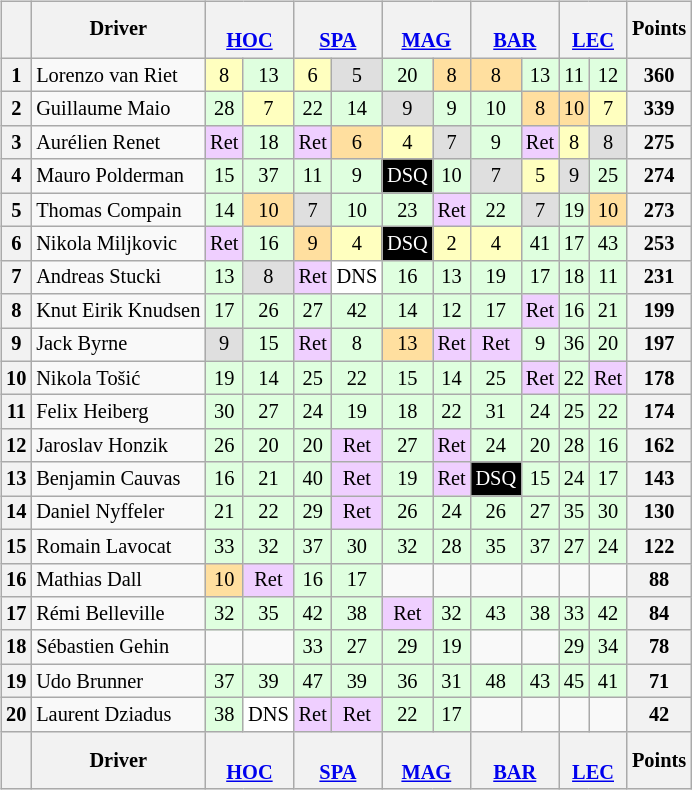<table>
<tr>
<td valign="top"><br><table class="wikitable" style="font-size:85%; text-align:center;">
<tr>
<th></th>
<th>Driver</th>
<th colspan="2"><br><a href='#'>HOC</a></th>
<th colspan="2"><br><a href='#'>SPA</a></th>
<th colspan="2"><br><a href='#'>MAG</a></th>
<th colspan="2"><br><a href='#'>BAR</a></th>
<th colspan="2"><br><a href='#'>LEC</a></th>
<th>Points</th>
</tr>
<tr>
<th>1</th>
<td align="left"> Lorenzo van Riet</td>
<td style="background:#ffffbf;">8</td>
<td style="background:#dfffdf;">13</td>
<td style="background:#ffffbf;">6</td>
<td style="background:#dfdfdf;">5</td>
<td style="background:#dfffdf;">20</td>
<td style="background:#ffdf9f;">8</td>
<td style="background:#ffdf9f;">8</td>
<td style="background:#dfffdf;">13</td>
<td style="background:#dfffdf;">11</td>
<td style="background:#dfffdf;">12</td>
<th>360</th>
</tr>
<tr>
<th>2</th>
<td align="left"> Guillaume Maio</td>
<td style="background:#dfffdf;">28</td>
<td style="background:#ffffbf;">7</td>
<td style="background:#dfffdf;">22</td>
<td style="background:#dfffdf;">14</td>
<td style="background:#dfdfdf;">9</td>
<td style="background:#dfffdf;">9</td>
<td style="background:#dfffdf;">10</td>
<td style="background:#ffdf9f;">8</td>
<td style="background:#ffdf9f;">10</td>
<td style="background:#ffffbf;">7</td>
<th>339</th>
</tr>
<tr>
<th>3</th>
<td align="left"> Aurélien Renet</td>
<td style="background:#efcfff;">Ret</td>
<td style="background:#dfffdf;">18</td>
<td style="background:#efcfff;">Ret</td>
<td style="background:#ffdf9f;">6</td>
<td style="background:#ffffbf;">4</td>
<td style="background:#dfdfdf;">7</td>
<td style="background:#dfffdf;">9</td>
<td style="background:#efcfff;">Ret</td>
<td style="background:#ffffbf;">8</td>
<td style="background:#dfdfdf;">8</td>
<th>275</th>
</tr>
<tr>
<th>4</th>
<td align="left"> Mauro Polderman</td>
<td style="background:#dfffdf;">15</td>
<td style="background:#dfffdf;">37</td>
<td style="background:#dfffdf;">11</td>
<td style="background:#dfffdf;">9</td>
<td style="background:#000000; color:#ffffff">DSQ</td>
<td style="background:#dfffdf;">10</td>
<td style="background:#dfdfdf;">7</td>
<td style="background:#ffffbf;">5</td>
<td style="background:#dfdfdf;">9</td>
<td style="background:#dfffdf;">25</td>
<th>274</th>
</tr>
<tr>
<th>5</th>
<td align="left"> Thomas Compain</td>
<td style="background:#dfffdf;">14</td>
<td style="background:#ffdf9f;">10</td>
<td style="background:#dfdfdf;">7</td>
<td style="background:#dfffdf;">10</td>
<td style="background:#dfffdf;">23</td>
<td style="background:#efcfff;">Ret</td>
<td style="background:#dfffdf;">22</td>
<td style="background:#dfdfdf;">7</td>
<td style="background:#dfffdf;">19</td>
<td style="background:#ffdf9f;">10</td>
<th>273</th>
</tr>
<tr>
<th>6</th>
<td align="left"> Nikola Miljkovic</td>
<td style="background:#efcfff;">Ret</td>
<td style="background:#dfffdf;">16</td>
<td style="background:#ffdf9f;">9</td>
<td style="background:#ffffbf;">4</td>
<td style="background:#000000; color:#ffffff">DSQ</td>
<td style="background:#ffffbf;">2</td>
<td style="background:#ffffbf;">4</td>
<td style="background:#dfffdf;">41</td>
<td style="background:#dfffdf;">17</td>
<td style="background:#dfffdf;">43</td>
<th>253</th>
</tr>
<tr>
<th>7</th>
<td align="left"> Andreas Stucki</td>
<td style="background:#dfffdf;">13</td>
<td style="background:#dfdfdf;">8</td>
<td style="background:#efcfff;">Ret</td>
<td style="background:#ffffff;">DNS</td>
<td style="background:#dfffdf;">16</td>
<td style="background:#dfffdf;">13</td>
<td style="background:#dfffdf;">19</td>
<td style="background:#dfffdf;">17</td>
<td style="background:#dfffdf;">18</td>
<td style="background:#dfffdf;">11</td>
<th>231</th>
</tr>
<tr>
<th>8</th>
<td align="left"> Knut Eirik Knudsen</td>
<td style="background:#dfffdf;">17</td>
<td style="background:#dfffdf;">26</td>
<td style="background:#dfffdf;">27</td>
<td style="background:#dfffdf;">42</td>
<td style="background:#dfffdf;">14</td>
<td style="background:#dfffdf;">12</td>
<td style="background:#dfffdf;">17</td>
<td style="background:#efcfff;">Ret</td>
<td style="background:#dfffdf;">16</td>
<td style="background:#dfffdf;">21</td>
<th>199</th>
</tr>
<tr>
<th>9</th>
<td align="left"> Jack Byrne</td>
<td style="background:#dfdfdf;">9</td>
<td style="background:#dfffdf;">15</td>
<td style="background:#efcfff;">Ret</td>
<td style="background:#dfffdf;">8</td>
<td style="background:#ffdf9f;">13</td>
<td style="background:#efcfff;">Ret</td>
<td style="background:#efcfff;">Ret</td>
<td style="background:#dfffdf;">9</td>
<td style="background:#dfffdf;">36</td>
<td style="background:#dfffdf;">20</td>
<th>197</th>
</tr>
<tr>
<th>10</th>
<td align="left"> Nikola Tošić</td>
<td style="background:#dfffdf;">19</td>
<td style="background:#dfffdf;">14</td>
<td style="background:#dfffdf;">25</td>
<td style="background:#dfffdf;">22</td>
<td style="background:#dfffdf;">15</td>
<td style="background:#dfffdf;">14</td>
<td style="background:#dfffdf;">25</td>
<td style="background:#efcfff;">Ret</td>
<td style="background:#dfffdf;">22</td>
<td style="background:#efcfff;">Ret</td>
<th>178</th>
</tr>
<tr>
<th>11</th>
<td align="left"> Felix Heiberg</td>
<td style="background:#dfffdf;">30</td>
<td style="background:#dfffdf;">27</td>
<td style="background:#dfffdf;">24</td>
<td style="background:#dfffdf;">19</td>
<td style="background:#dfffdf;">18</td>
<td style="background:#dfffdf;">22</td>
<td style="background:#dfffdf;">31</td>
<td style="background:#dfffdf;">24</td>
<td style="background:#dfffdf;">25</td>
<td style="background:#dfffdf;">22</td>
<th>174</th>
</tr>
<tr>
<th>12</th>
<td align="left"> Jaroslav Honzik</td>
<td style="background:#dfffdf;">26</td>
<td style="background:#dfffdf;">20</td>
<td style="background:#dfffdf;">20</td>
<td style="background:#efcfff;">Ret</td>
<td style="background:#dfffdf;">27</td>
<td style="background:#efcfff;">Ret</td>
<td style="background:#dfffdf;">24</td>
<td style="background:#dfffdf;">20</td>
<td style="background:#dfffdf;">28</td>
<td style="background:#dfffdf;">16</td>
<th>162</th>
</tr>
<tr>
<th>13</th>
<td align="left"> Benjamin Cauvas</td>
<td style="background:#dfffdf;">16</td>
<td style="background:#dfffdf;">21</td>
<td style="background:#dfffdf;">40</td>
<td style="background:#efcfff;">Ret</td>
<td style="background:#dfffdf;">19</td>
<td style="background:#efcfff;">Ret</td>
<td style="background:#000000; color:#ffffff">DSQ</td>
<td style="background:#dfffdf;">15</td>
<td style="background:#dfffdf;">24</td>
<td style="background:#dfffdf;">17</td>
<th>143</th>
</tr>
<tr>
<th>14</th>
<td align="left"> Daniel Nyffeler</td>
<td style="background:#dfffdf;">21</td>
<td style="background:#dfffdf;">22</td>
<td style="background:#dfffdf;">29</td>
<td style="background:#efcfff;">Ret</td>
<td style="background:#dfffdf;">26</td>
<td style="background:#dfffdf;">24</td>
<td style="background:#dfffdf;">26</td>
<td style="background:#dfffdf;">27</td>
<td style="background:#dfffdf;">35</td>
<td style="background:#dfffdf;">30</td>
<th>130</th>
</tr>
<tr>
<th>15</th>
<td align="left"> Romain Lavocat</td>
<td style="background:#dfffdf;">33</td>
<td style="background:#dfffdf;">32</td>
<td style="background:#dfffdf;">37</td>
<td style="background:#dfffdf;">30</td>
<td style="background:#dfffdf;">32</td>
<td style="background:#dfffdf;">28</td>
<td style="background:#dfffdf;">35</td>
<td style="background:#dfffdf;">37</td>
<td style="background:#dfffdf;">27</td>
<td style="background:#dfffdf;">24</td>
<th>122</th>
</tr>
<tr>
<th>16</th>
<td align="left"> Mathias Dall</td>
<td style="background:#ffdf9f;">10</td>
<td style="background:#efcfff;">Ret</td>
<td style="background:#dfffdf;">16</td>
<td style="background:#dfffdf;">17</td>
<td></td>
<td></td>
<td></td>
<td></td>
<td></td>
<td></td>
<th>88</th>
</tr>
<tr>
<th>17</th>
<td align="left"> Rémi Belleville</td>
<td style="background:#dfffdf;">32</td>
<td style="background:#dfffdf;">35</td>
<td style="background:#dfffdf;">42</td>
<td style="background:#dfffdf;">38</td>
<td style="background:#efcfff;">Ret</td>
<td style="background:#dfffdf;">32</td>
<td style="background:#dfffdf;">43</td>
<td style="background:#dfffdf;">38</td>
<td style="background:#dfffdf;">33</td>
<td style="background:#dfffdf;">42</td>
<th>84</th>
</tr>
<tr>
<th>18</th>
<td align="left"> Sébastien Gehin</td>
<td></td>
<td></td>
<td style="background:#dfffdf;">33</td>
<td style="background:#dfffdf;">27</td>
<td style="background:#dfffdf;">29</td>
<td style="background:#dfffdf;">19</td>
<td></td>
<td></td>
<td style="background:#dfffdf;">29</td>
<td style="background:#dfffdf;">34</td>
<th>78</th>
</tr>
<tr>
<th>19</th>
<td align="left"> Udo Brunner</td>
<td style="background:#dfffdf;">37</td>
<td style="background:#dfffdf;">39</td>
<td style="background:#dfffdf;">47</td>
<td style="background:#dfffdf;">39</td>
<td style="background:#dfffdf;">36</td>
<td style="background:#dfffdf;">31</td>
<td style="background:#dfffdf;">48</td>
<td style="background:#dfffdf;">43</td>
<td style="background:#dfffdf;">45</td>
<td style="background:#dfffdf;">41</td>
<th>71</th>
</tr>
<tr>
<th>20</th>
<td align="left"> Laurent Dziadus</td>
<td style="background:#dfffdf;">38</td>
<td style="background:#ffffff;">DNS</td>
<td style="background:#efcfff;">Ret</td>
<td style="background:#efcfff;">Ret</td>
<td style="background:#dfffdf;">22</td>
<td style="background:#dfffdf;">17</td>
<td></td>
<td></td>
<td></td>
<td></td>
<th>42</th>
</tr>
<tr>
<th></th>
<th>Driver</th>
<th colspan="2"><br><a href='#'>HOC</a></th>
<th colspan="2"><br><a href='#'>SPA</a></th>
<th colspan="2"><br><a href='#'>MAG</a></th>
<th colspan="2"><br><a href='#'>BAR</a></th>
<th colspan="2"><br><a href='#'>LEC</a></th>
<th>Points</th>
</tr>
</table>
</td>
</tr>
</table>
